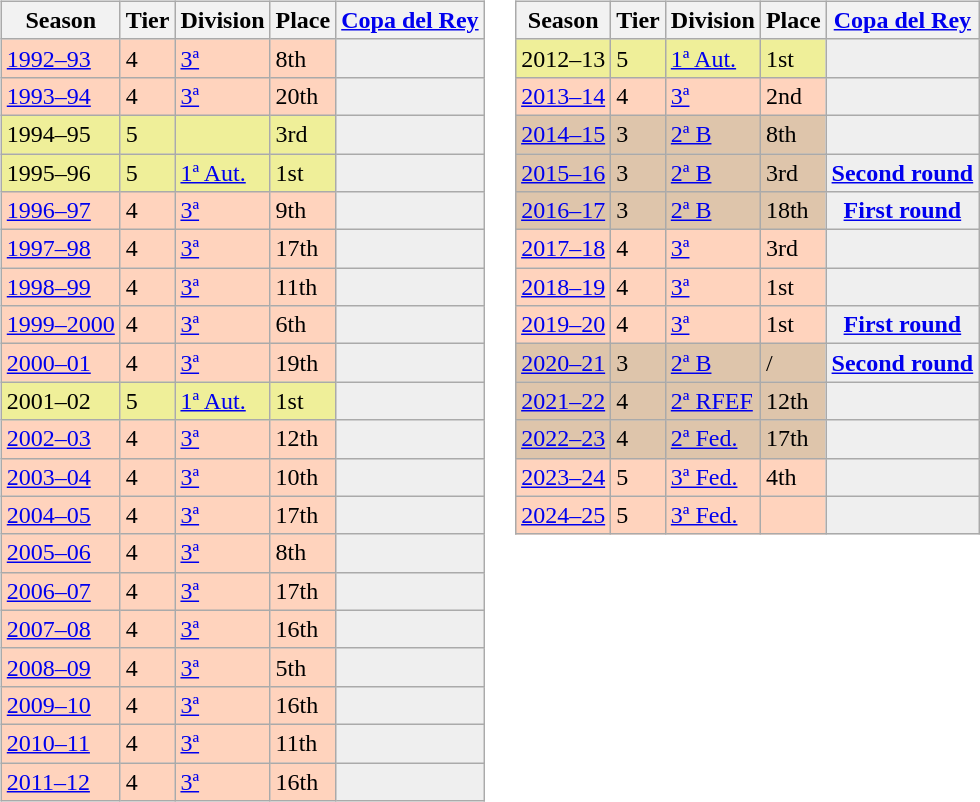<table>
<tr>
<td valign="top" width=0%><br><table class="wikitable">
<tr style="background:#f0f6fa;">
<th>Season</th>
<th>Tier</th>
<th>Division</th>
<th>Place</th>
<th><a href='#'>Copa del Rey</a></th>
</tr>
<tr>
<td style="background:#FFD3BD;"><a href='#'>1992–93</a></td>
<td style="background:#FFD3BD;">4</td>
<td style="background:#FFD3BD;"><a href='#'>3ª</a></td>
<td style="background:#FFD3BD;">8th</td>
<td style="background:#efefef;"></td>
</tr>
<tr>
<td style="background:#FFD3BD;"><a href='#'>1993–94</a></td>
<td style="background:#FFD3BD;">4</td>
<td style="background:#FFD3BD;"><a href='#'>3ª</a></td>
<td style="background:#FFD3BD;">20th</td>
<th style="background:#efefef;"></th>
</tr>
<tr>
<td style="background:#EFEF99;">1994–95</td>
<td style="background:#EFEF99;">5</td>
<td style="background:#EFEF99;"></td>
<td style="background:#EFEF99;">3rd</td>
<th style="background:#efefef;"></th>
</tr>
<tr>
<td style="background:#EFEF99;">1995–96</td>
<td style="background:#EFEF99;">5</td>
<td style="background:#EFEF99;"><a href='#'>1ª Aut.</a></td>
<td style="background:#EFEF99;">1st</td>
<th style="background:#efefef;"></th>
</tr>
<tr>
<td style="background:#FFD3BD;"><a href='#'>1996–97</a></td>
<td style="background:#FFD3BD;">4</td>
<td style="background:#FFD3BD;"><a href='#'>3ª</a></td>
<td style="background:#FFD3BD;">9th</td>
<th style="background:#efefef;"></th>
</tr>
<tr>
<td style="background:#FFD3BD;"><a href='#'>1997–98</a></td>
<td style="background:#FFD3BD;">4</td>
<td style="background:#FFD3BD;"><a href='#'>3ª</a></td>
<td style="background:#FFD3BD;">17th</td>
<td style="background:#efefef;"></td>
</tr>
<tr>
<td style="background:#FFD3BD;"><a href='#'>1998–99</a></td>
<td style="background:#FFD3BD;">4</td>
<td style="background:#FFD3BD;"><a href='#'>3ª</a></td>
<td style="background:#FFD3BD;">11th</td>
<td style="background:#efefef;"></td>
</tr>
<tr>
<td style="background:#FFD3BD;"><a href='#'>1999–2000</a></td>
<td style="background:#FFD3BD;">4</td>
<td style="background:#FFD3BD;"><a href='#'>3ª</a></td>
<td style="background:#FFD3BD;">6th</td>
<th style="background:#efefef;"></th>
</tr>
<tr>
<td style="background:#FFD3BD;"><a href='#'>2000–01</a></td>
<td style="background:#FFD3BD;">4</td>
<td style="background:#FFD3BD;"><a href='#'>3ª</a></td>
<td style="background:#FFD3BD;">19th</td>
<th style="background:#efefef;"></th>
</tr>
<tr>
<td style="background:#EFEF99;">2001–02</td>
<td style="background:#EFEF99;">5</td>
<td style="background:#EFEF99;"><a href='#'>1ª Aut.</a></td>
<td style="background:#EFEF99;">1st</td>
<th style="background:#efefef;"></th>
</tr>
<tr>
<td style="background:#FFD3BD;"><a href='#'>2002–03</a></td>
<td style="background:#FFD3BD;">4</td>
<td style="background:#FFD3BD;"><a href='#'>3ª</a></td>
<td style="background:#FFD3BD;">12th</td>
<th style="background:#efefef;"></th>
</tr>
<tr>
<td style="background:#FFD3BD;"><a href='#'>2003–04</a></td>
<td style="background:#FFD3BD;">4</td>
<td style="background:#FFD3BD;"><a href='#'>3ª</a></td>
<td style="background:#FFD3BD;">10th</td>
<td style="background:#efefef;"></td>
</tr>
<tr>
<td style="background:#FFD3BD;"><a href='#'>2004–05</a></td>
<td style="background:#FFD3BD;">4</td>
<td style="background:#FFD3BD;"><a href='#'>3ª</a></td>
<td style="background:#FFD3BD;">17th</td>
<td style="background:#efefef;"></td>
</tr>
<tr>
<td style="background:#FFD3BD;"><a href='#'>2005–06</a></td>
<td style="background:#FFD3BD;">4</td>
<td style="background:#FFD3BD;"><a href='#'>3ª</a></td>
<td style="background:#FFD3BD;">8th</td>
<th style="background:#efefef;"></th>
</tr>
<tr>
<td style="background:#FFD3BD;"><a href='#'>2006–07</a></td>
<td style="background:#FFD3BD;">4</td>
<td style="background:#FFD3BD;"><a href='#'>3ª</a></td>
<td style="background:#FFD3BD;">17th</td>
<th style="background:#efefef;"></th>
</tr>
<tr>
<td style="background:#FFD3BD;"><a href='#'>2007–08</a></td>
<td style="background:#FFD3BD;">4</td>
<td style="background:#FFD3BD;"><a href='#'>3ª</a></td>
<td style="background:#FFD3BD;">16th</td>
<th style="background:#efefef;"></th>
</tr>
<tr>
<td style="background:#FFD3BD;"><a href='#'>2008–09</a></td>
<td style="background:#FFD3BD;">4</td>
<td style="background:#FFD3BD;"><a href='#'>3ª</a></td>
<td style="background:#FFD3BD;">5th</td>
<td style="background:#efefef;"></td>
</tr>
<tr>
<td style="background:#FFD3BD;"><a href='#'>2009–10</a></td>
<td style="background:#FFD3BD;">4</td>
<td style="background:#FFD3BD;"><a href='#'>3ª</a></td>
<td style="background:#FFD3BD;">16th</td>
<td style="background:#efefef;"></td>
</tr>
<tr>
<td style="background:#FFD3BD;"><a href='#'>2010–11</a></td>
<td style="background:#FFD3BD;">4</td>
<td style="background:#FFD3BD;"><a href='#'>3ª</a></td>
<td style="background:#FFD3BD;">11th</td>
<td style="background:#efefef;"></td>
</tr>
<tr>
<td style="background:#FFD3BD;"><a href='#'>2011–12</a></td>
<td style="background:#FFD3BD;">4</td>
<td style="background:#FFD3BD;"><a href='#'>3ª</a></td>
<td style="background:#FFD3BD;">16th</td>
<td style="background:#efefef;"></td>
</tr>
</table>
</td>
<td valign="top" width=0%><br><table class="wikitable">
<tr style="background:#f0f6fa;">
<th>Season</th>
<th>Tier</th>
<th>Division</th>
<th>Place</th>
<th><a href='#'>Copa del Rey</a></th>
</tr>
<tr>
<td style="background:#EFEF99;">2012–13</td>
<td style="background:#EFEF99;">5</td>
<td style="background:#EFEF99;"><a href='#'>1ª Aut.</a></td>
<td style="background:#EFEF99;">1st</td>
<th style="background:#efefef;"></th>
</tr>
<tr>
<td style="background:#FFD3BD;"><a href='#'>2013–14</a></td>
<td style="background:#FFD3BD;">4</td>
<td style="background:#FFD3BD;"><a href='#'>3ª</a></td>
<td style="background:#FFD3BD;">2nd</td>
<td style="background:#efefef;"></td>
</tr>
<tr>
<td style="background:#DEC5AB;"><a href='#'>2014–15</a></td>
<td style="background:#DEC5AB;">3</td>
<td style="background:#DEC5AB;"><a href='#'>2ª B</a></td>
<td style="background:#DEC5AB;">8th</td>
<th style="background:#efefef;"></th>
</tr>
<tr>
<td style="background:#DEC5AB;"><a href='#'>2015–16</a></td>
<td style="background:#DEC5AB;">3</td>
<td style="background:#DEC5AB;"><a href='#'>2ª B</a></td>
<td style="background:#DEC5AB;">3rd</td>
<th style="background:#efefef;"><a href='#'>Second round</a></th>
</tr>
<tr>
<td style="background:#DEC5AB;"><a href='#'>2016–17</a></td>
<td style="background:#DEC5AB;">3</td>
<td style="background:#DEC5AB;"><a href='#'>2ª B</a></td>
<td style="background:#DEC5AB;">18th</td>
<th style="background:#efefef;"><a href='#'>First round</a></th>
</tr>
<tr>
<td style="background:#FFD3BD;"><a href='#'>2017–18</a></td>
<td style="background:#FFD3BD;">4</td>
<td style="background:#FFD3BD;"><a href='#'>3ª</a></td>
<td style="background:#FFD3BD;">3rd</td>
<td style="background:#efefef;"></td>
</tr>
<tr>
<td style="background:#FFD3BD;"><a href='#'>2018–19</a></td>
<td style="background:#FFD3BD;">4</td>
<td style="background:#FFD3BD;"><a href='#'>3ª</a></td>
<td style="background:#FFD3BD;">1st</td>
<td style="background:#efefef;"></td>
</tr>
<tr>
<td style="background:#FFD3BD;"><a href='#'>2019–20</a></td>
<td style="background:#FFD3BD;">4</td>
<td style="background:#FFD3BD;"><a href='#'>3ª</a></td>
<td style="background:#FFD3BD;">1st</td>
<th style="background:#efefef;"><a href='#'>First round</a></th>
</tr>
<tr>
<td style="background:#DEC5AB;"><a href='#'>2020–21</a></td>
<td style="background:#DEC5AB;">3</td>
<td style="background:#DEC5AB;"><a href='#'>2ª B</a></td>
<td style="background:#DEC5AB;"> / </td>
<th style="background:#efefef;"><a href='#'>Second round</a></th>
</tr>
<tr>
<td style="background:#DEC5AB;"><a href='#'>2021–22</a></td>
<td style="background:#DEC5AB;">4</td>
<td style="background:#DEC5AB;"><a href='#'>2ª RFEF</a></td>
<td style="background:#DEC5AB;">12th</td>
<th style="background:#efefef;"></th>
</tr>
<tr>
<td style="background:#DEC5AB;"><a href='#'>2022–23</a></td>
<td style="background:#DEC5AB;">4</td>
<td style="background:#DEC5AB;"><a href='#'>2ª Fed.</a></td>
<td style="background:#DEC5AB;">17th</td>
<th style="background:#efefef;"></th>
</tr>
<tr>
<td style="background:#FFD3BD;"><a href='#'>2023–24</a></td>
<td style="background:#FFD3BD;">5</td>
<td style="background:#FFD3BD;"><a href='#'>3ª Fed.</a></td>
<td style="background:#FFD3BD;">4th</td>
<th style="background:#efefef;"></th>
</tr>
<tr>
<td style="background:#FFD3BD;"><a href='#'>2024–25</a></td>
<td style="background:#FFD3BD;">5</td>
<td style="background:#FFD3BD;"><a href='#'>3ª Fed.</a></td>
<td style="background:#FFD3BD;"></td>
<th style="background:#efefef;"></th>
</tr>
</table>
</td>
</tr>
</table>
